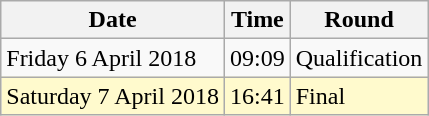<table class = "wikitable">
<tr>
<th>Date</th>
<th>Time</th>
<th>Round</th>
</tr>
<tr>
<td>Friday 6 April 2018</td>
<td>09:09</td>
<td>Qualification</td>
</tr>
<tr>
<td style=background:lemonchiffon>Saturday 7 April 2018</td>
<td style=background:lemonchiffon>16:41</td>
<td style=background:lemonchiffon>Final</td>
</tr>
</table>
